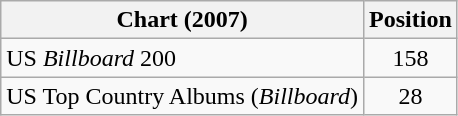<table class="wikitable sortable">
<tr>
<th>Chart (2007)</th>
<th>Position</th>
</tr>
<tr>
<td>US <em>Billboard</em> 200</td>
<td style="text-align:center;">158</td>
</tr>
<tr>
<td>US Top Country Albums (<em>Billboard</em>)</td>
<td style="text-align:center;">28</td>
</tr>
</table>
